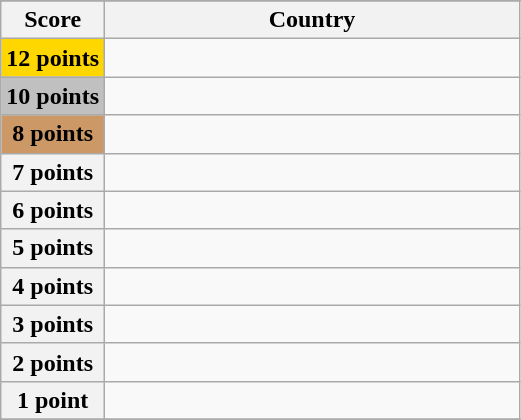<table class="wikitable">
<tr>
</tr>
<tr>
<th scope="col" width="20%">Score</th>
<th scope="col">Country</th>
</tr>
<tr>
<th scope="row" style="background:gold">12 points</th>
<td></td>
</tr>
<tr>
<th scope="row" style="background:silver">10 points</th>
<td></td>
</tr>
<tr>
<th scope="row" style="background:#CC9966">8 points</th>
<td></td>
</tr>
<tr>
<th scope="row">7 points</th>
<td></td>
</tr>
<tr>
<th scope="row">6 points</th>
<td></td>
</tr>
<tr>
<th scope="row">5 points</th>
<td></td>
</tr>
<tr>
<th scope="row">4 points</th>
<td></td>
</tr>
<tr>
<th scope="row">3 points</th>
<td></td>
</tr>
<tr>
<th scope="row">2 points</th>
<td></td>
</tr>
<tr>
<th scope="row">1 point</th>
<td></td>
</tr>
<tr>
</tr>
</table>
